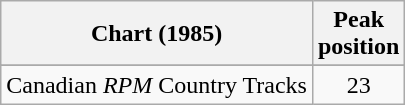<table class="wikitable">
<tr>
<th align="left">Chart (1985)</th>
<th align="center">Peak<br>position</th>
</tr>
<tr>
</tr>
<tr>
<td align="left">Canadian <em>RPM</em> Country Tracks</td>
<td align="center">23</td>
</tr>
</table>
